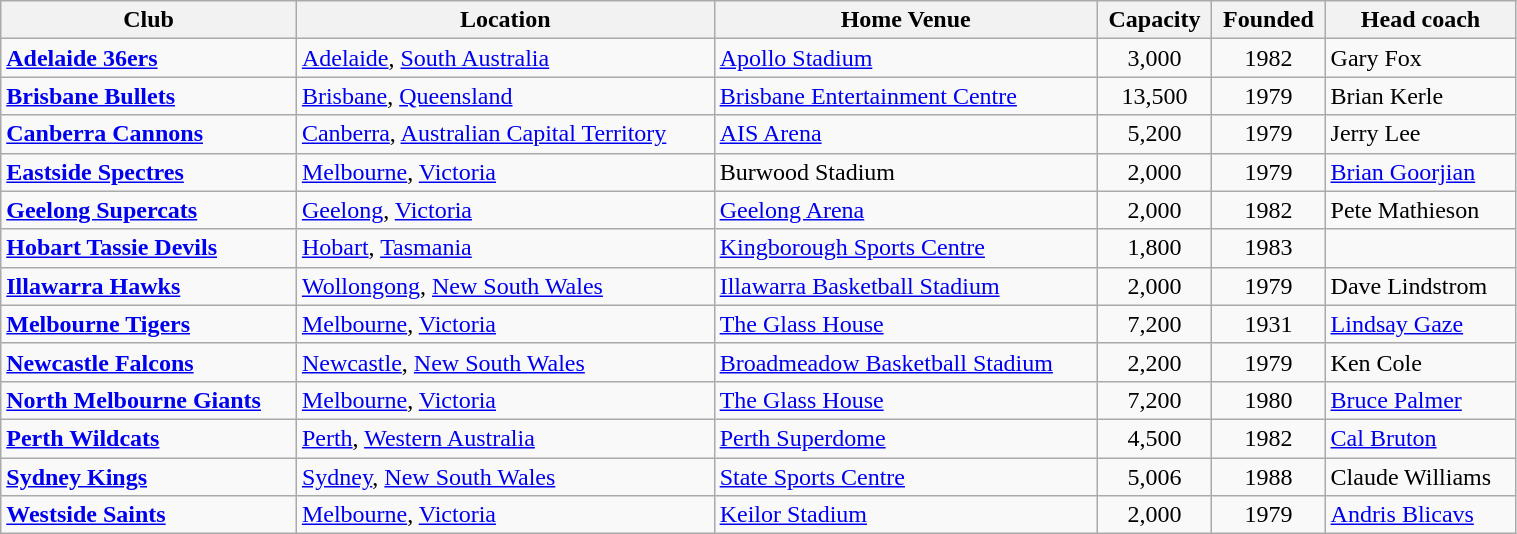<table class="wikitable sortable" style="width:80%; text-align:left">
<tr>
<th>Club</th>
<th>Location</th>
<th>Home Venue</th>
<th>Capacity</th>
<th>Founded</th>
<th>Head coach</th>
</tr>
<tr>
<td><strong><a href='#'>Adelaide 36ers</a></strong></td>
<td> <a href='#'>Adelaide</a>, <a href='#'>South Australia</a></td>
<td><a href='#'>Apollo Stadium</a></td>
<td align=center>3,000</td>
<td align=center>1982</td>
<td> Gary Fox</td>
</tr>
<tr>
<td><strong><a href='#'>Brisbane Bullets</a></strong></td>
<td> <a href='#'>Brisbane</a>, <a href='#'>Queensland</a></td>
<td><a href='#'>Brisbane Entertainment Centre</a></td>
<td align=center>13,500</td>
<td align=center>1979</td>
<td> Brian Kerle</td>
</tr>
<tr>
<td><strong><a href='#'>Canberra Cannons</a></strong></td>
<td> <a href='#'>Canberra</a>, <a href='#'>Australian Capital Territory</a></td>
<td><a href='#'>AIS Arena</a></td>
<td align=center>5,200</td>
<td align=center>1979</td>
<td> Jerry Lee</td>
</tr>
<tr>
<td><strong><a href='#'>Eastside Spectres</a></strong></td>
<td> <a href='#'>Melbourne</a>, <a href='#'>Victoria</a></td>
<td>Burwood Stadium</td>
<td align=center>2,000</td>
<td align=center>1979</td>
<td> <a href='#'>Brian Goorjian</a></td>
</tr>
<tr>
<td><strong><a href='#'>Geelong Supercats</a></strong></td>
<td> <a href='#'>Geelong</a>, <a href='#'>Victoria</a></td>
<td><a href='#'>Geelong Arena</a></td>
<td align=center>2,000</td>
<td align=center>1982</td>
<td> Pete Mathieson </td>
</tr>
<tr>
<td><strong><a href='#'>Hobart Tassie Devils</a></strong></td>
<td> <a href='#'>Hobart</a>, <a href='#'>Tasmania</a></td>
<td><a href='#'>Kingborough Sports Centre</a></td>
<td align=center>1,800</td>
<td align=center>1983</td>
<td></td>
</tr>
<tr>
<td><strong><a href='#'>Illawarra Hawks</a></strong></td>
<td> <a href='#'>Wollongong</a>, <a href='#'>New South Wales</a></td>
<td><a href='#'>Illawarra Basketball Stadium</a></td>
<td align=center>2,000</td>
<td align=center>1979</td>
<td> Dave Lindstrom</td>
</tr>
<tr>
<td><strong><a href='#'>Melbourne Tigers</a></strong></td>
<td> <a href='#'>Melbourne</a>, <a href='#'>Victoria</a></td>
<td><a href='#'>The Glass House</a></td>
<td align=center>7,200</td>
<td align=center>1931</td>
<td> <a href='#'>Lindsay Gaze</a></td>
</tr>
<tr>
<td><strong><a href='#'>Newcastle Falcons</a></strong></td>
<td> <a href='#'>Newcastle</a>, <a href='#'>New South Wales</a></td>
<td><a href='#'>Broadmeadow Basketball Stadium</a></td>
<td align=center>2,200</td>
<td align=center>1979</td>
<td> Ken Cole</td>
</tr>
<tr>
<td><strong><a href='#'>North Melbourne Giants</a></strong></td>
<td> <a href='#'>Melbourne</a>, <a href='#'>Victoria</a></td>
<td><a href='#'>The Glass House</a></td>
<td align=center>7,200</td>
<td align=center>1980</td>
<td> <a href='#'>Bruce Palmer</a></td>
</tr>
<tr>
<td><strong><a href='#'>Perth Wildcats</a></strong></td>
<td> <a href='#'>Perth</a>, <a href='#'>Western Australia</a></td>
<td><a href='#'>Perth Superdome</a></td>
<td align=center>4,500</td>
<td align=center>1982</td>
<td> <a href='#'>Cal Bruton</a></td>
</tr>
<tr>
<td><strong><a href='#'>Sydney Kings</a></strong></td>
<td> <a href='#'>Sydney</a>, <a href='#'>New South Wales</a></td>
<td><a href='#'>State Sports Centre</a></td>
<td align=center>5,006</td>
<td align=center>1988</td>
<td> Claude Williams</td>
</tr>
<tr>
<td><strong><a href='#'>Westside Saints</a></strong></td>
<td> <a href='#'>Melbourne</a>, <a href='#'>Victoria</a></td>
<td><a href='#'>Keilor Stadium</a></td>
<td align=center>2,000</td>
<td align=center>1979</td>
<td> <a href='#'>Andris Blicavs</a></td>
</tr>
</table>
